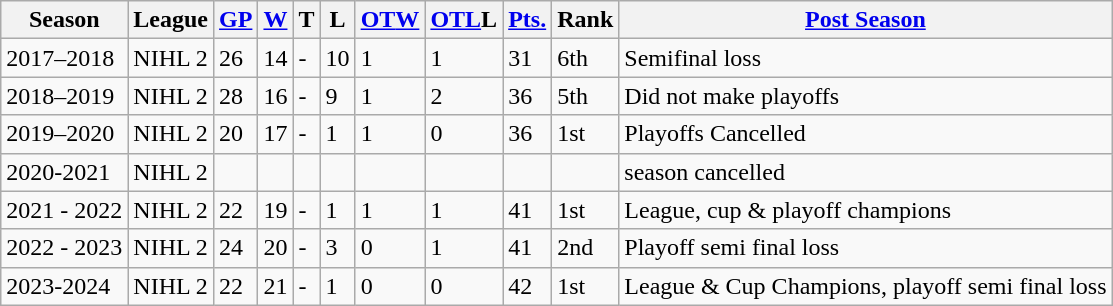<table class="wikitable">
<tr>
<th>Season</th>
<th>League</th>
<th><a href='#'>GP</a></th>
<th><a href='#'>W</a></th>
<th>T</th>
<th>L</th>
<th><a href='#'>OT</a><a href='#'>W</a></th>
<th><a href='#'>OTL</a>L</th>
<th><a href='#'>Pts.</a></th>
<th>Rank</th>
<th><a href='#'>Post Season</a></th>
</tr>
<tr>
<td>2017–2018</td>
<td>NIHL 2</td>
<td>26</td>
<td>14</td>
<td>-</td>
<td>10</td>
<td>1</td>
<td>1</td>
<td>31</td>
<td>6th</td>
<td>Semifinal loss</td>
</tr>
<tr>
<td>2018–2019</td>
<td>NIHL 2</td>
<td>28</td>
<td>16</td>
<td>-</td>
<td>9</td>
<td>1</td>
<td>2</td>
<td>36</td>
<td>5th</td>
<td>Did not make playoffs</td>
</tr>
<tr>
<td>2019–2020</td>
<td>NIHL 2</td>
<td>20</td>
<td>17</td>
<td>-</td>
<td>1</td>
<td>1</td>
<td>0</td>
<td>36</td>
<td>1st</td>
<td>Playoffs Cancelled</td>
</tr>
<tr>
<td>2020-2021</td>
<td>NIHL 2</td>
<td></td>
<td></td>
<td></td>
<td></td>
<td></td>
<td></td>
<td></td>
<td></td>
<td>season cancelled</td>
</tr>
<tr>
<td>2021 - 2022</td>
<td>NIHL 2</td>
<td>22</td>
<td>19</td>
<td>-</td>
<td>1</td>
<td>1</td>
<td>1</td>
<td>41</td>
<td>1st</td>
<td>League, cup & playoff champions</td>
</tr>
<tr>
<td>2022 - 2023</td>
<td>NIHL 2</td>
<td>24</td>
<td>20</td>
<td>-</td>
<td>3</td>
<td>0</td>
<td>1</td>
<td>41</td>
<td>2nd</td>
<td>Playoff semi final loss</td>
</tr>
<tr>
<td>2023-2024</td>
<td>NIHL 2</td>
<td>22</td>
<td>21</td>
<td>-</td>
<td>1</td>
<td>0</td>
<td>0</td>
<td>42</td>
<td>1st</td>
<td>League & Cup Champions, playoff semi final loss</td>
</tr>
</table>
